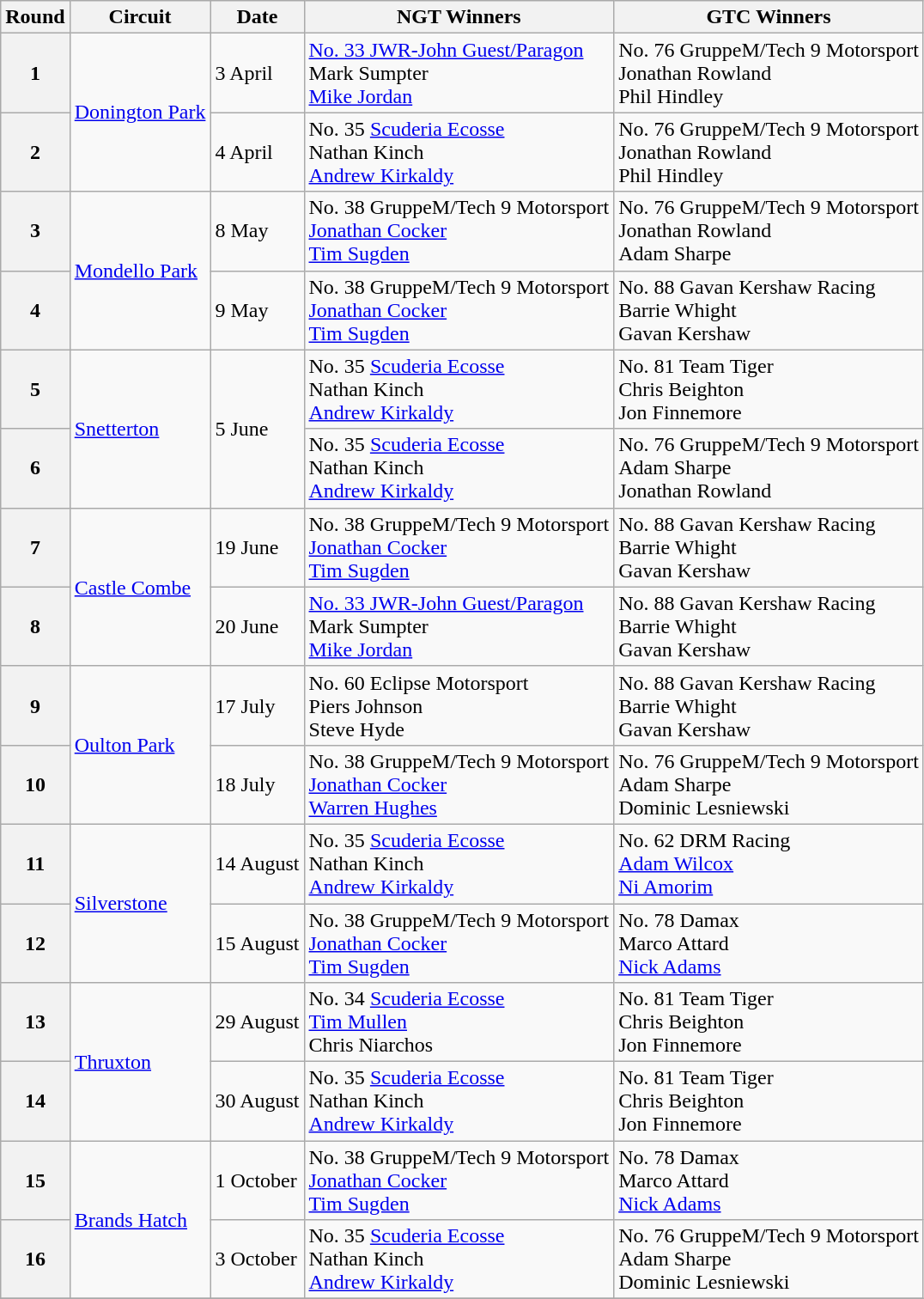<table class="wikitable" style="font-size:100%">
<tr>
<th>Round</th>
<th>Circuit</th>
<th>Date</th>
<th>NGT Winners</th>
<th>GTC Winners</th>
</tr>
<tr>
<th>1</th>
<td rowspan=2> <a href='#'>Donington Park</a></td>
<td>3 April</td>
<td> <a href='#'>No. 33 JWR-John Guest/Paragon</a><br> Mark Sumpter<br> <a href='#'>Mike Jordan</a></td>
<td> No. 76 GruppeM/Tech 9 Motorsport<br> Jonathan Rowland<br> Phil Hindley</td>
</tr>
<tr>
<th>2</th>
<td>4 April</td>
<td> No. 35 <a href='#'>Scuderia Ecosse</a><br> Nathan Kinch<br> <a href='#'>Andrew Kirkaldy</a></td>
<td> No. 76 GruppeM/Tech 9 Motorsport<br> Jonathan Rowland<br> Phil Hindley</td>
</tr>
<tr>
<th>3</th>
<td rowspan=2> <a href='#'>Mondello Park</a></td>
<td>8 May</td>
<td> No. 38 GruppeM/Tech 9 Motorsport<br> <a href='#'>Jonathan Cocker</a><br> <a href='#'>Tim Sugden</a></td>
<td> No. 76 GruppeM/Tech 9 Motorsport<br> Jonathan Rowland<br> Adam Sharpe</td>
</tr>
<tr>
<th>4</th>
<td>9 May</td>
<td> No. 38 GruppeM/Tech 9 Motorsport<br> <a href='#'>Jonathan Cocker</a><br> <a href='#'>Tim Sugden</a></td>
<td> No. 88 Gavan Kershaw Racing<br> Barrie Whight<br> Gavan Kershaw</td>
</tr>
<tr>
<th>5</th>
<td rowspan=2> <a href='#'>Snetterton</a></td>
<td rowspan=2>5 June</td>
<td> No. 35 <a href='#'>Scuderia Ecosse</a><br> Nathan Kinch<br> <a href='#'>Andrew Kirkaldy</a></td>
<td> No. 81 Team Tiger<br> Chris Beighton<br> Jon Finnemore</td>
</tr>
<tr>
<th>6</th>
<td> No. 35 <a href='#'>Scuderia Ecosse</a><br> Nathan Kinch<br> <a href='#'>Andrew Kirkaldy</a></td>
<td> No. 76 GruppeM/Tech 9 Motorsport<br> Adam Sharpe<br> Jonathan Rowland</td>
</tr>
<tr>
<th>7</th>
<td rowspan=2> <a href='#'>Castle Combe</a></td>
<td>19 June</td>
<td> No. 38 GruppeM/Tech 9 Motorsport<br> <a href='#'>Jonathan Cocker</a><br> <a href='#'>Tim Sugden</a></td>
<td> No. 88 Gavan Kershaw Racing<br> Barrie Whight<br> Gavan Kershaw</td>
</tr>
<tr>
<th>8</th>
<td>20 June</td>
<td> <a href='#'>No. 33 JWR-John Guest/Paragon</a><br> Mark Sumpter<br> <a href='#'>Mike Jordan</a></td>
<td> No. 88 Gavan Kershaw Racing<br> Barrie Whight<br> Gavan Kershaw</td>
</tr>
<tr>
<th>9</th>
<td rowspan=2> <a href='#'>Oulton Park</a></td>
<td>17 July</td>
<td> No. 60 Eclipse Motorsport<br> Piers Johnson<br> Steve Hyde</td>
<td> No. 88 Gavan Kershaw Racing<br> Barrie Whight<br> Gavan Kershaw</td>
</tr>
<tr>
<th>10</th>
<td>18 July</td>
<td> No. 38 GruppeM/Tech 9 Motorsport<br> <a href='#'>Jonathan Cocker</a><br> <a href='#'>Warren Hughes</a></td>
<td> No. 76 GruppeM/Tech 9 Motorsport<br> Adam Sharpe<br> Dominic Lesniewski</td>
</tr>
<tr>
<th>11</th>
<td rowspan=2> <a href='#'>Silverstone</a></td>
<td>14 August</td>
<td> No. 35 <a href='#'>Scuderia Ecosse</a><br> Nathan Kinch<br> <a href='#'>Andrew Kirkaldy</a></td>
<td> No. 62 DRM Racing<br> <a href='#'>Adam Wilcox</a><br> <a href='#'>Ni Amorim</a></td>
</tr>
<tr>
<th>12</th>
<td>15 August</td>
<td> No. 38 GruppeM/Tech 9 Motorsport<br> <a href='#'>Jonathan Cocker</a><br> <a href='#'>Tim Sugden</a></td>
<td> No. 78 Damax<br> Marco Attard<br> <a href='#'>Nick Adams</a></td>
</tr>
<tr>
<th>13</th>
<td rowspan=2> <a href='#'>Thruxton</a></td>
<td>29 August</td>
<td> No. 34 <a href='#'>Scuderia Ecosse</a><br> <a href='#'>Tim Mullen</a><br> Chris Niarchos</td>
<td> No. 81 Team Tiger<br> Chris Beighton<br> Jon Finnemore</td>
</tr>
<tr>
<th>14</th>
<td>30 August</td>
<td> No. 35 <a href='#'>Scuderia Ecosse</a><br> Nathan Kinch<br> <a href='#'>Andrew Kirkaldy</a></td>
<td> No. 81 Team Tiger<br> Chris Beighton<br> Jon Finnemore</td>
</tr>
<tr>
<th>15</th>
<td rowspan=2> <a href='#'>Brands Hatch</a></td>
<td>1 October</td>
<td> No. 38 GruppeM/Tech 9 Motorsport<br> <a href='#'>Jonathan Cocker</a><br> <a href='#'>Tim Sugden</a></td>
<td> No. 78 Damax<br> Marco Attard<br> <a href='#'>Nick Adams</a></td>
</tr>
<tr>
<th>16</th>
<td>3 October</td>
<td> No. 35 <a href='#'>Scuderia Ecosse</a><br> Nathan Kinch<br> <a href='#'>Andrew Kirkaldy</a></td>
<td> No. 76 GruppeM/Tech 9 Motorsport<br> Adam Sharpe<br> Dominic Lesniewski</td>
</tr>
<tr>
</tr>
</table>
